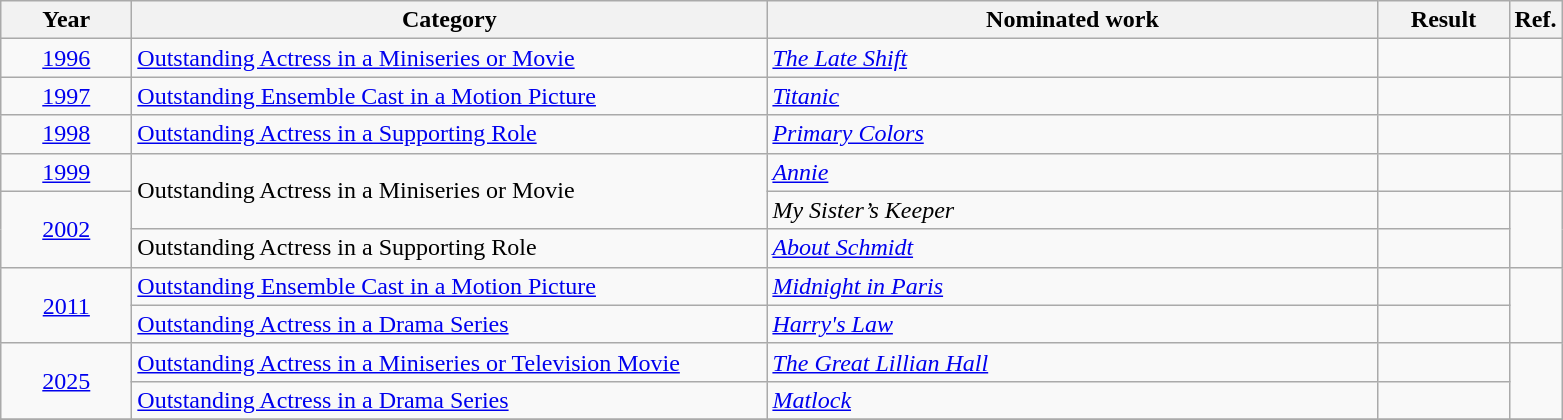<table class=wikitable>
<tr>
<th scope="col" style="width:5em;">Year</th>
<th scope="col" style="width:26em;">Category</th>
<th scope="col" style="width:25em;">Nominated work</th>
<th scope="col" style="width:5em;">Result</th>
<th>Ref.</th>
</tr>
<tr>
<td style="text-align:center;"><a href='#'>1996</a></td>
<td><a href='#'>Outstanding Actress in a Miniseries or Movie</a></td>
<td><em><a href='#'>The Late Shift</a></em></td>
<td></td>
<td style="text-align:center;"></td>
</tr>
<tr>
<td style="text-align:center;"><a href='#'>1997</a></td>
<td><a href='#'>Outstanding Ensemble Cast in a Motion Picture</a></td>
<td><em><a href='#'>Titanic</a></em></td>
<td></td>
<td style="text-align:center;"></td>
</tr>
<tr>
<td style="text-align:center;"><a href='#'>1998</a></td>
<td><a href='#'>Outstanding Actress in a Supporting Role</a></td>
<td><em><a href='#'>Primary Colors</a></em></td>
<td></td>
<td style="text-align:center;"></td>
</tr>
<tr>
<td style="text-align:center;"><a href='#'>1999</a></td>
<td rowspan=2>Outstanding Actress in a Miniseries or Movie</td>
<td><em><a href='#'>Annie</a></em></td>
<td></td>
<td style="text-align:center;"></td>
</tr>
<tr>
<td style="text-align:center;", rowspan="2"><a href='#'>2002</a></td>
<td><em>My Sister’s Keeper</em></td>
<td></td>
<td style="text-align:center;", rowspan="2"></td>
</tr>
<tr>
<td>Outstanding Actress in a Supporting Role</td>
<td><em><a href='#'>About Schmidt</a></em></td>
<td></td>
</tr>
<tr>
<td style="text-align:center;", rowspan="2"><a href='#'>2011</a></td>
<td><a href='#'>Outstanding Ensemble Cast in a Motion Picture</a></td>
<td><em><a href='#'>Midnight in Paris</a></em></td>
<td></td>
<td style="text-align:center;" rowspan="2"></td>
</tr>
<tr>
<td><a href='#'>Outstanding Actress in a Drama Series</a></td>
<td><em><a href='#'>Harry's Law</a></em></td>
<td></td>
</tr>
<tr>
<td style="text-align:center;", rowspan="2"><a href='#'>2025</a></td>
<td><a href='#'>Outstanding Actress in a Miniseries or Television Movie</a></td>
<td><em><a href='#'>The Great Lillian Hall</a></em></td>
<td></td>
<td style="text-align:center;" rowspan="2"></td>
</tr>
<tr>
<td><a href='#'>Outstanding Actress in a Drama Series</a></td>
<td><em><a href='#'>Matlock</a></em></td>
<td></td>
</tr>
<tr>
</tr>
</table>
